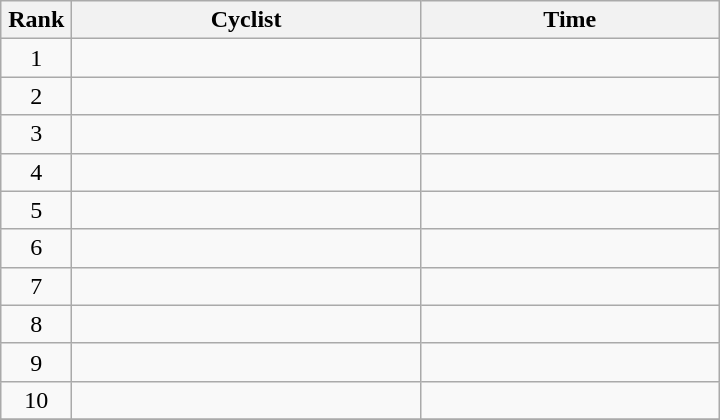<table class="wikitable" style="width:30em;margin-bottom:0;">
<tr>
<th>Rank</th>
<th>Cyclist</th>
<th>Time</th>
</tr>
<tr>
<td style="width:40px; text-align:center;">1</td>
<td style="width:225px;"></td>
<td align="right"></td>
</tr>
<tr>
<td style="text-align:center;">2</td>
<td></td>
<td align="right"></td>
</tr>
<tr>
<td style="text-align:center;">3</td>
<td></td>
<td align="right"></td>
</tr>
<tr>
<td style="text-align:center;">4</td>
<td></td>
<td align="right"></td>
</tr>
<tr>
<td style="text-align:center;">5</td>
<td></td>
<td align="right"></td>
</tr>
<tr>
<td style="text-align:center;">6</td>
<td></td>
<td align="right"></td>
</tr>
<tr>
<td style="text-align:center;">7</td>
<td></td>
<td align="right"></td>
</tr>
<tr>
<td style="text-align:center;">8</td>
<td></td>
<td align="right"></td>
</tr>
<tr>
<td style="text-align:center;">9</td>
<td></td>
<td align="right"></td>
</tr>
<tr>
<td style="text-align:center;">10</td>
<td></td>
<td align="right"></td>
</tr>
<tr>
</tr>
</table>
